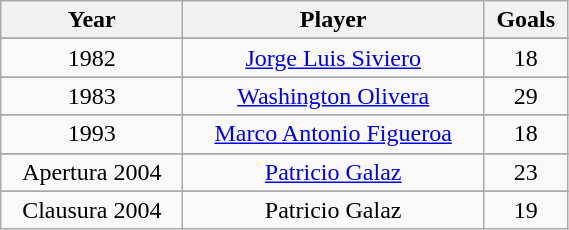<table class="wikitable" width=30%>
<tr>
<th>Year</th>
<th>Player</th>
<th>Goals</th>
</tr>
<tr>
</tr>
<tr align=center>
<td>1982</td>
<td><a href='#'>Jorge Luis Siviero</a></td>
<td>18</td>
</tr>
<tr>
</tr>
<tr align=center>
<td>1983</td>
<td><a href='#'>Washington Olivera</a></td>
<td>29</td>
</tr>
<tr>
</tr>
<tr align=center>
<td>1993</td>
<td><a href='#'>Marco Antonio Figueroa</a></td>
<td>18</td>
</tr>
<tr>
</tr>
<tr align=center>
<td>Apertura 2004</td>
<td><a href='#'>Patricio Galaz</a></td>
<td>23</td>
</tr>
<tr>
</tr>
<tr align=center>
<td>Clausura 2004</td>
<td>Patricio Galaz</td>
<td>19</td>
</tr>
</table>
